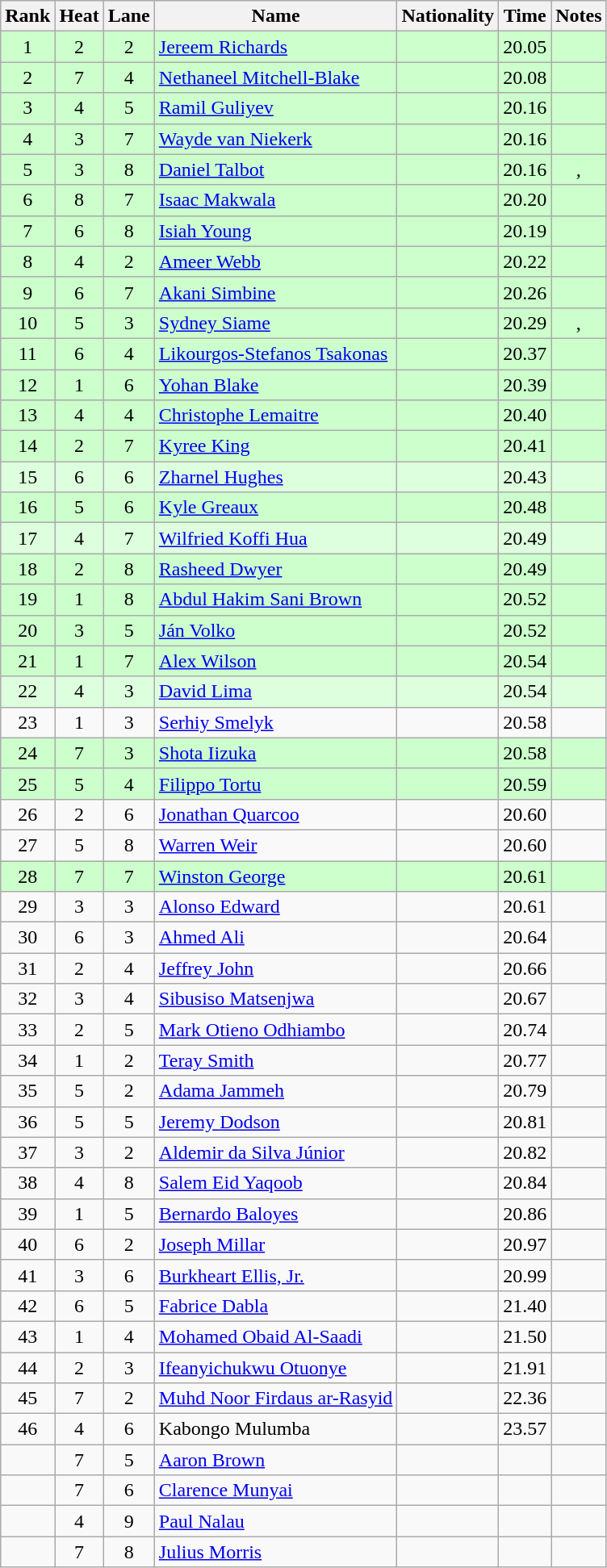<table class="wikitable sortable" style="text-align:center">
<tr>
<th>Rank</th>
<th>Heat</th>
<th>Lane</th>
<th>Name</th>
<th>Nationality</th>
<th>Time</th>
<th>Notes</th>
</tr>
<tr bgcolor=ccffcc>
<td>1</td>
<td>2</td>
<td>2</td>
<td align=left><a href='#'>Jereem Richards</a></td>
<td align=left></td>
<td>20.05</td>
<td></td>
</tr>
<tr bgcolor=ccffcc>
<td>2</td>
<td>7</td>
<td>4</td>
<td align=left><a href='#'>Nethaneel Mitchell-Blake</a></td>
<td align=left></td>
<td>20.08</td>
<td></td>
</tr>
<tr bgcolor=ccffcc>
<td>3</td>
<td>4</td>
<td>5</td>
<td align=left><a href='#'>Ramil Guliyev</a></td>
<td align=left></td>
<td>20.16</td>
<td></td>
</tr>
<tr bgcolor=ccffcc>
<td>4</td>
<td>3</td>
<td>7</td>
<td align=left><a href='#'>Wayde van Niekerk</a></td>
<td align=left></td>
<td>20.16</td>
<td></td>
</tr>
<tr bgcolor=ccffcc>
<td>5</td>
<td>3</td>
<td>8</td>
<td align=left><a href='#'>Daniel Talbot</a></td>
<td align=left></td>
<td>20.16</td>
<td>, </td>
</tr>
<tr bgcolor=ccffcc>
<td>6</td>
<td>8</td>
<td>7</td>
<td align=left><a href='#'>Isaac Makwala</a></td>
<td align=left></td>
<td>20.20</td>
<td></td>
</tr>
<tr bgcolor=ccffcc>
<td>7</td>
<td>6</td>
<td>8</td>
<td align=left><a href='#'>Isiah Young</a></td>
<td align=left></td>
<td>20.19</td>
<td></td>
</tr>
<tr bgcolor=ccffcc>
<td>8</td>
<td>4</td>
<td>2</td>
<td align=left><a href='#'>Ameer Webb</a></td>
<td align=left></td>
<td>20.22</td>
<td></td>
</tr>
<tr bgcolor=ccffcc>
<td>9</td>
<td>6</td>
<td>7</td>
<td align=left><a href='#'>Akani Simbine</a></td>
<td align=left></td>
<td>20.26</td>
<td></td>
</tr>
<tr bgcolor=ccffcc>
<td>10</td>
<td>5</td>
<td>3</td>
<td align=left><a href='#'>Sydney Siame</a></td>
<td align=left></td>
<td>20.29</td>
<td>, <strong></strong></td>
</tr>
<tr bgcolor=ccffcc>
<td>11</td>
<td>6</td>
<td>4</td>
<td align=left><a href='#'>Likourgos-Stefanos Tsakonas</a></td>
<td align=left></td>
<td>20.37</td>
<td></td>
</tr>
<tr bgcolor=ccffcc>
<td>12</td>
<td>1</td>
<td>6</td>
<td align=left><a href='#'>Yohan Blake</a></td>
<td align=left></td>
<td>20.39</td>
<td></td>
</tr>
<tr bgcolor=ccffcc>
<td>13</td>
<td>4</td>
<td>4</td>
<td align=left><a href='#'>Christophe Lemaitre</a></td>
<td align=left></td>
<td>20.40</td>
<td></td>
</tr>
<tr bgcolor=ccffcc>
<td>14</td>
<td>2</td>
<td>7</td>
<td align=left><a href='#'>Kyree King</a></td>
<td align=left></td>
<td>20.41</td>
<td></td>
</tr>
<tr bgcolor=ddffdd>
<td>15</td>
<td>6</td>
<td>6</td>
<td align=left><a href='#'>Zharnel Hughes</a></td>
<td align=left></td>
<td>20.43</td>
<td></td>
</tr>
<tr bgcolor=ccffcc>
<td>16</td>
<td>5</td>
<td>6</td>
<td align=left><a href='#'>Kyle Greaux</a></td>
<td align=left></td>
<td>20.48</td>
<td></td>
</tr>
<tr bgcolor=ddffdd>
<td>17</td>
<td>4</td>
<td>7</td>
<td align=left><a href='#'>Wilfried Koffi Hua</a></td>
<td align=left></td>
<td>20.49</td>
<td></td>
</tr>
<tr bgcolor=ccffcc>
<td>18</td>
<td>2</td>
<td>8</td>
<td align=left><a href='#'>Rasheed Dwyer</a></td>
<td align=left></td>
<td>20.49</td>
<td></td>
</tr>
<tr bgcolor=ccffcc>
<td>19</td>
<td>1</td>
<td>8</td>
<td align=left><a href='#'>Abdul Hakim Sani Brown</a></td>
<td align=left></td>
<td>20.52</td>
<td></td>
</tr>
<tr bgcolor=ccffcc>
<td>20</td>
<td>3</td>
<td>5</td>
<td align=left><a href='#'>Ján Volko</a></td>
<td align=left></td>
<td>20.52</td>
<td></td>
</tr>
<tr bgcolor=ccffcc>
<td>21</td>
<td>1</td>
<td>7</td>
<td align=left><a href='#'>Alex Wilson</a></td>
<td align=left></td>
<td>20.54</td>
<td></td>
</tr>
<tr bgcolor=ddffdd>
<td>22</td>
<td>4</td>
<td>3</td>
<td align=left><a href='#'>David Lima</a></td>
<td align=left></td>
<td>20.54</td>
<td></td>
</tr>
<tr>
<td>23</td>
<td>1</td>
<td>3</td>
<td align=left><a href='#'>Serhiy Smelyk</a></td>
<td align=left></td>
<td>20.58</td>
<td></td>
</tr>
<tr bgcolor=ccffcc>
<td>24</td>
<td>7</td>
<td>3</td>
<td align=left><a href='#'>Shota Iizuka</a></td>
<td align=left></td>
<td>20.58</td>
<td></td>
</tr>
<tr bgcolor=ccffcc>
<td>25</td>
<td>5</td>
<td>4</td>
<td align=left><a href='#'>Filippo Tortu</a></td>
<td align=left></td>
<td>20.59</td>
<td></td>
</tr>
<tr>
<td>26</td>
<td>2</td>
<td>6</td>
<td align=left><a href='#'>Jonathan Quarcoo</a></td>
<td align=left></td>
<td>20.60</td>
<td></td>
</tr>
<tr>
<td>27</td>
<td>5</td>
<td>8</td>
<td align=left><a href='#'>Warren Weir</a></td>
<td align=left></td>
<td>20.60</td>
<td></td>
</tr>
<tr bgcolor=ccffcc>
<td>28</td>
<td>7</td>
<td>7</td>
<td align=left><a href='#'>Winston George</a></td>
<td align=left></td>
<td>20.61</td>
<td></td>
</tr>
<tr>
<td>29</td>
<td>3</td>
<td>3</td>
<td align=left><a href='#'>Alonso Edward</a></td>
<td align=left></td>
<td>20.61</td>
<td></td>
</tr>
<tr>
<td>30</td>
<td>6</td>
<td>3</td>
<td align=left><a href='#'>Ahmed Ali</a></td>
<td align=left></td>
<td>20.64</td>
<td></td>
</tr>
<tr>
<td>31</td>
<td>2</td>
<td>4</td>
<td align=left><a href='#'>Jeffrey John</a></td>
<td align=left></td>
<td>20.66</td>
<td></td>
</tr>
<tr>
<td>32</td>
<td>3</td>
<td>4</td>
<td align=left><a href='#'>Sibusiso Matsenjwa</a></td>
<td align=left></td>
<td>20.67</td>
<td></td>
</tr>
<tr>
<td>33</td>
<td>2</td>
<td>5</td>
<td align=left><a href='#'>Mark Otieno Odhiambo</a></td>
<td align=left></td>
<td>20.74</td>
<td></td>
</tr>
<tr>
<td>34</td>
<td>1</td>
<td>2</td>
<td align=left><a href='#'>Teray Smith</a></td>
<td align=left></td>
<td>20.77</td>
<td></td>
</tr>
<tr>
<td>35</td>
<td>5</td>
<td>2</td>
<td align=left><a href='#'>Adama Jammeh</a></td>
<td align=left></td>
<td>20.79</td>
<td></td>
</tr>
<tr>
<td>36</td>
<td>5</td>
<td>5</td>
<td align=left><a href='#'>Jeremy Dodson</a></td>
<td align=left></td>
<td>20.81</td>
<td></td>
</tr>
<tr>
<td>37</td>
<td>3</td>
<td>2</td>
<td align=left><a href='#'>Aldemir da Silva Júnior</a></td>
<td align=left></td>
<td>20.82</td>
<td></td>
</tr>
<tr>
<td>38</td>
<td>4</td>
<td>8</td>
<td align=left><a href='#'>Salem Eid Yaqoob</a></td>
<td align=left></td>
<td>20.84</td>
<td></td>
</tr>
<tr>
<td>39</td>
<td>1</td>
<td>5</td>
<td align=left><a href='#'>Bernardo Baloyes</a></td>
<td align=left></td>
<td>20.86</td>
<td></td>
</tr>
<tr>
<td>40</td>
<td>6</td>
<td>2</td>
<td align=left><a href='#'>Joseph Millar</a></td>
<td align=left></td>
<td>20.97</td>
<td></td>
</tr>
<tr>
<td>41</td>
<td>3</td>
<td>6</td>
<td align=left><a href='#'>Burkheart Ellis, Jr.</a></td>
<td align=left></td>
<td>20.99</td>
<td></td>
</tr>
<tr>
<td>42</td>
<td>6</td>
<td>5</td>
<td align=left><a href='#'>Fabrice Dabla</a></td>
<td align=left></td>
<td>21.40</td>
<td></td>
</tr>
<tr>
<td>43</td>
<td>1</td>
<td>4</td>
<td align=left><a href='#'>Mohamed Obaid Al-Saadi</a></td>
<td align=left></td>
<td>21.50</td>
<td></td>
</tr>
<tr>
<td>44</td>
<td>2</td>
<td>3</td>
<td align=left><a href='#'>Ifeanyichukwu Otuonye</a></td>
<td align=left></td>
<td>21.91</td>
<td></td>
</tr>
<tr>
<td>45</td>
<td>7</td>
<td>2</td>
<td align=left><a href='#'>Muhd Noor Firdaus ar-Rasyid</a></td>
<td align=left></td>
<td>22.36</td>
<td></td>
</tr>
<tr>
<td>46</td>
<td>4</td>
<td>6</td>
<td align=left>Kabongo Mulumba</td>
<td align=left></td>
<td>23.57</td>
<td></td>
</tr>
<tr>
<td></td>
<td>7</td>
<td>5</td>
<td align=left><a href='#'>Aaron Brown</a></td>
<td align=left></td>
<td></td>
<td></td>
</tr>
<tr>
<td></td>
<td>7</td>
<td>6</td>
<td align=left><a href='#'>Clarence Munyai</a></td>
<td align=left></td>
<td></td>
<td></td>
</tr>
<tr>
<td></td>
<td>4</td>
<td>9</td>
<td align=left><a href='#'>Paul Nalau</a></td>
<td align=left></td>
<td></td>
<td></td>
</tr>
<tr>
<td></td>
<td>7</td>
<td>8</td>
<td align=left><a href='#'>Julius Morris</a></td>
<td align=left></td>
<td></td>
<td></td>
</tr>
</table>
